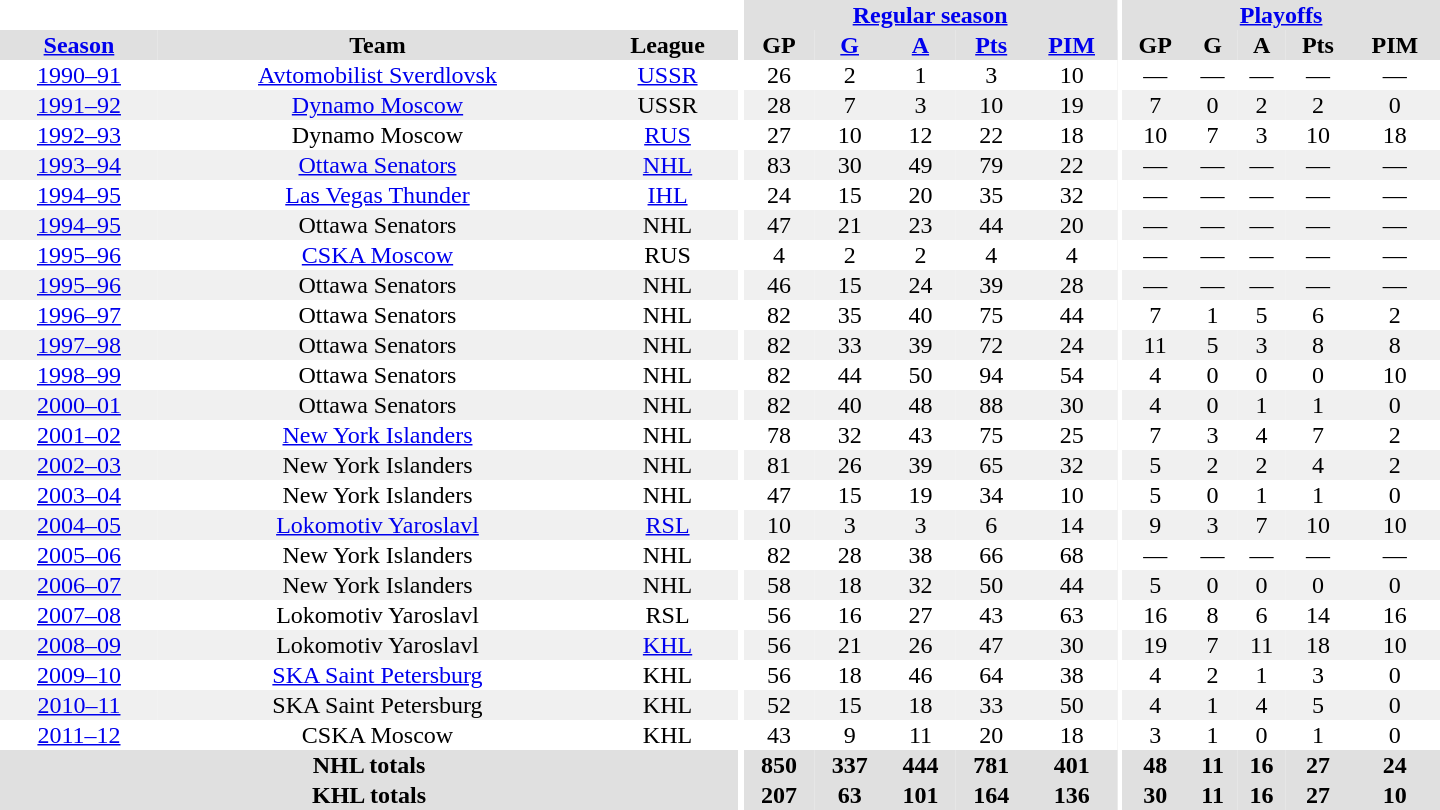<table border="0" cellpadding="1" cellspacing="0" style="text-align:center; width:60em">
<tr bgcolor="#e0e0e0">
<th colspan="3" bgcolor="#ffffff"></th>
<th rowspan="100" bgcolor="#ffffff"></th>
<th colspan="5"><a href='#'>Regular season</a></th>
<th rowspan="100" bgcolor="#ffffff"></th>
<th colspan="5"><a href='#'>Playoffs</a></th>
</tr>
<tr bgcolor="#e0e0e0">
<th><a href='#'>Season</a></th>
<th>Team</th>
<th>League</th>
<th>GP</th>
<th><a href='#'>G</a></th>
<th><a href='#'>A</a></th>
<th><a href='#'>Pts</a></th>
<th><a href='#'>PIM</a></th>
<th>GP</th>
<th>G</th>
<th>A</th>
<th>Pts</th>
<th>PIM</th>
</tr>
<tr>
<td><a href='#'>1990–91</a></td>
<td><a href='#'>Avtomobilist Sverdlovsk</a></td>
<td><a href='#'>USSR</a></td>
<td>26</td>
<td>2</td>
<td>1</td>
<td>3</td>
<td>10</td>
<td>—</td>
<td>—</td>
<td>—</td>
<td>—</td>
<td>—</td>
</tr>
<tr bgcolor="#f0f0f0">
<td><a href='#'>1991–92</a></td>
<td><a href='#'>Dynamo Moscow</a></td>
<td>USSR</td>
<td>28</td>
<td>7</td>
<td>3</td>
<td>10</td>
<td>19</td>
<td>7</td>
<td>0</td>
<td>2</td>
<td>2</td>
<td>0</td>
</tr>
<tr>
<td><a href='#'>1992–93</a></td>
<td>Dynamo Moscow</td>
<td><a href='#'>RUS</a></td>
<td>27</td>
<td>10</td>
<td>12</td>
<td>22</td>
<td>18</td>
<td>10</td>
<td>7</td>
<td>3</td>
<td>10</td>
<td>18</td>
</tr>
<tr bgcolor="#f0f0f0">
<td><a href='#'>1993–94</a></td>
<td><a href='#'>Ottawa Senators</a></td>
<td><a href='#'>NHL</a></td>
<td>83</td>
<td>30</td>
<td>49</td>
<td>79</td>
<td>22</td>
<td>—</td>
<td>—</td>
<td>—</td>
<td>—</td>
<td>—</td>
</tr>
<tr>
<td><a href='#'>1994–95</a></td>
<td><a href='#'>Las Vegas Thunder</a></td>
<td><a href='#'>IHL</a></td>
<td>24</td>
<td>15</td>
<td>20</td>
<td>35</td>
<td>32</td>
<td>—</td>
<td>—</td>
<td>—</td>
<td>—</td>
<td>—</td>
</tr>
<tr bgcolor="#f0f0f0">
<td><a href='#'>1994–95</a></td>
<td>Ottawa Senators</td>
<td>NHL</td>
<td>47</td>
<td>21</td>
<td>23</td>
<td>44</td>
<td>20</td>
<td>—</td>
<td>—</td>
<td>—</td>
<td>—</td>
<td>—</td>
</tr>
<tr>
<td><a href='#'>1995–96</a></td>
<td><a href='#'>CSKA Moscow</a></td>
<td>RUS</td>
<td>4</td>
<td>2</td>
<td>2</td>
<td>4</td>
<td>4</td>
<td>—</td>
<td>—</td>
<td>—</td>
<td>—</td>
<td>—</td>
</tr>
<tr bgcolor="#f0f0f0">
<td><a href='#'>1995–96</a></td>
<td>Ottawa Senators</td>
<td>NHL</td>
<td>46</td>
<td>15</td>
<td>24</td>
<td>39</td>
<td>28</td>
<td>—</td>
<td>—</td>
<td>—</td>
<td>—</td>
<td>—</td>
</tr>
<tr>
<td><a href='#'>1996–97</a></td>
<td>Ottawa Senators</td>
<td>NHL</td>
<td>82</td>
<td>35</td>
<td>40</td>
<td>75</td>
<td>44</td>
<td>7</td>
<td>1</td>
<td>5</td>
<td>6</td>
<td>2</td>
</tr>
<tr bgcolor="#f0f0f0">
<td><a href='#'>1997–98</a></td>
<td>Ottawa Senators</td>
<td>NHL</td>
<td>82</td>
<td>33</td>
<td>39</td>
<td>72</td>
<td>24</td>
<td>11</td>
<td>5</td>
<td>3</td>
<td>8</td>
<td>8</td>
</tr>
<tr>
<td><a href='#'>1998–99</a></td>
<td>Ottawa Senators</td>
<td>NHL</td>
<td>82</td>
<td>44</td>
<td>50</td>
<td>94</td>
<td>54</td>
<td>4</td>
<td>0</td>
<td>0</td>
<td>0</td>
<td>10</td>
</tr>
<tr bgcolor="#f0f0f0">
<td><a href='#'>2000–01</a></td>
<td>Ottawa Senators</td>
<td>NHL</td>
<td>82</td>
<td>40</td>
<td>48</td>
<td>88</td>
<td>30</td>
<td>4</td>
<td>0</td>
<td>1</td>
<td>1</td>
<td>0</td>
</tr>
<tr>
<td><a href='#'>2001–02</a></td>
<td><a href='#'>New York Islanders</a></td>
<td>NHL</td>
<td>78</td>
<td>32</td>
<td>43</td>
<td>75</td>
<td>25</td>
<td>7</td>
<td>3</td>
<td>4</td>
<td>7</td>
<td>2</td>
</tr>
<tr bgcolor="#f0f0f0">
<td><a href='#'>2002–03</a></td>
<td>New York Islanders</td>
<td>NHL</td>
<td>81</td>
<td>26</td>
<td>39</td>
<td>65</td>
<td>32</td>
<td>5</td>
<td>2</td>
<td>2</td>
<td>4</td>
<td>2</td>
</tr>
<tr>
<td><a href='#'>2003–04</a></td>
<td>New York Islanders</td>
<td>NHL</td>
<td>47</td>
<td>15</td>
<td>19</td>
<td>34</td>
<td>10</td>
<td>5</td>
<td>0</td>
<td>1</td>
<td>1</td>
<td>0</td>
</tr>
<tr bgcolor="#f0f0f0">
<td><a href='#'>2004–05</a></td>
<td><a href='#'>Lokomotiv Yaroslavl</a></td>
<td><a href='#'>RSL</a></td>
<td>10</td>
<td>3</td>
<td>3</td>
<td>6</td>
<td>14</td>
<td>9</td>
<td>3</td>
<td>7</td>
<td>10</td>
<td>10</td>
</tr>
<tr>
<td><a href='#'>2005–06</a></td>
<td>New York Islanders</td>
<td>NHL</td>
<td>82</td>
<td>28</td>
<td>38</td>
<td>66</td>
<td>68</td>
<td>—</td>
<td>—</td>
<td>—</td>
<td>—</td>
<td>—</td>
</tr>
<tr bgcolor="#f0f0f0">
<td><a href='#'>2006–07</a></td>
<td>New York Islanders</td>
<td>NHL</td>
<td>58</td>
<td>18</td>
<td>32</td>
<td>50</td>
<td>44</td>
<td>5</td>
<td>0</td>
<td>0</td>
<td>0</td>
<td>0</td>
</tr>
<tr>
<td><a href='#'>2007–08</a></td>
<td>Lokomotiv Yaroslavl</td>
<td>RSL</td>
<td>56</td>
<td>16</td>
<td>27</td>
<td>43</td>
<td>63</td>
<td>16</td>
<td>8</td>
<td>6</td>
<td>14</td>
<td>16</td>
</tr>
<tr bgcolor="#f0f0f0">
<td><a href='#'>2008–09</a></td>
<td>Lokomotiv Yaroslavl</td>
<td><a href='#'>KHL</a></td>
<td>56</td>
<td>21</td>
<td>26</td>
<td>47</td>
<td>30</td>
<td>19</td>
<td>7</td>
<td>11</td>
<td>18</td>
<td>10</td>
</tr>
<tr>
<td><a href='#'>2009–10</a></td>
<td><a href='#'>SKA Saint Petersburg</a></td>
<td>KHL</td>
<td>56</td>
<td>18</td>
<td>46</td>
<td>64</td>
<td>38</td>
<td>4</td>
<td>2</td>
<td>1</td>
<td>3</td>
<td>0</td>
</tr>
<tr bgcolor="#f0f0f0">
<td><a href='#'>2010–11</a></td>
<td>SKA Saint Petersburg</td>
<td>KHL</td>
<td>52</td>
<td>15</td>
<td>18</td>
<td>33</td>
<td>50</td>
<td>4</td>
<td>1</td>
<td>4</td>
<td>5</td>
<td>0</td>
</tr>
<tr>
<td><a href='#'>2011–12</a></td>
<td>CSKA Moscow</td>
<td>KHL</td>
<td>43</td>
<td>9</td>
<td>11</td>
<td>20</td>
<td>18</td>
<td>3</td>
<td>1</td>
<td>0</td>
<td>1</td>
<td>0</td>
</tr>
<tr bgcolor="#e0e0e0">
<th colspan="3">NHL totals</th>
<th>850</th>
<th>337</th>
<th>444</th>
<th>781</th>
<th>401</th>
<th>48</th>
<th>11</th>
<th>16</th>
<th>27</th>
<th>24</th>
</tr>
<tr bgcolor="#e0e0e0">
<th colspan="3">KHL totals</th>
<th>207</th>
<th>63</th>
<th>101</th>
<th>164</th>
<th>136</th>
<th>30</th>
<th>11</th>
<th>16</th>
<th>27</th>
<th>10</th>
</tr>
</table>
